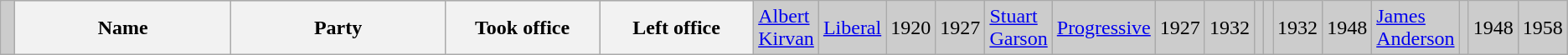<table class="wikitable">
<tr bgcolor="CCCCCC">
<td> </td>
<th width="30%"><strong>Name </strong></th>
<th width="30%"><strong>Party</strong></th>
<th width="20%"><strong>Took office</strong></th>
<th width="20%"><strong>Left office</strong><br></th>
<td><a href='#'>Albert Kirvan</a><br></td>
<td><a href='#'>Liberal</a></td>
<td>1920</td>
<td>1927<br></td>
<td><a href='#'>Stuart Garson</a><br></td>
<td><a href='#'>Progressive</a></td>
<td>1927</td>
<td>1932<br></td>
<td><br></td>
<td></td>
<td>1932</td>
<td>1948<br></td>
<td><a href='#'>James Anderson</a><br></td>
<td></td>
<td>1948</td>
<td>1958</td>
</tr>
</table>
